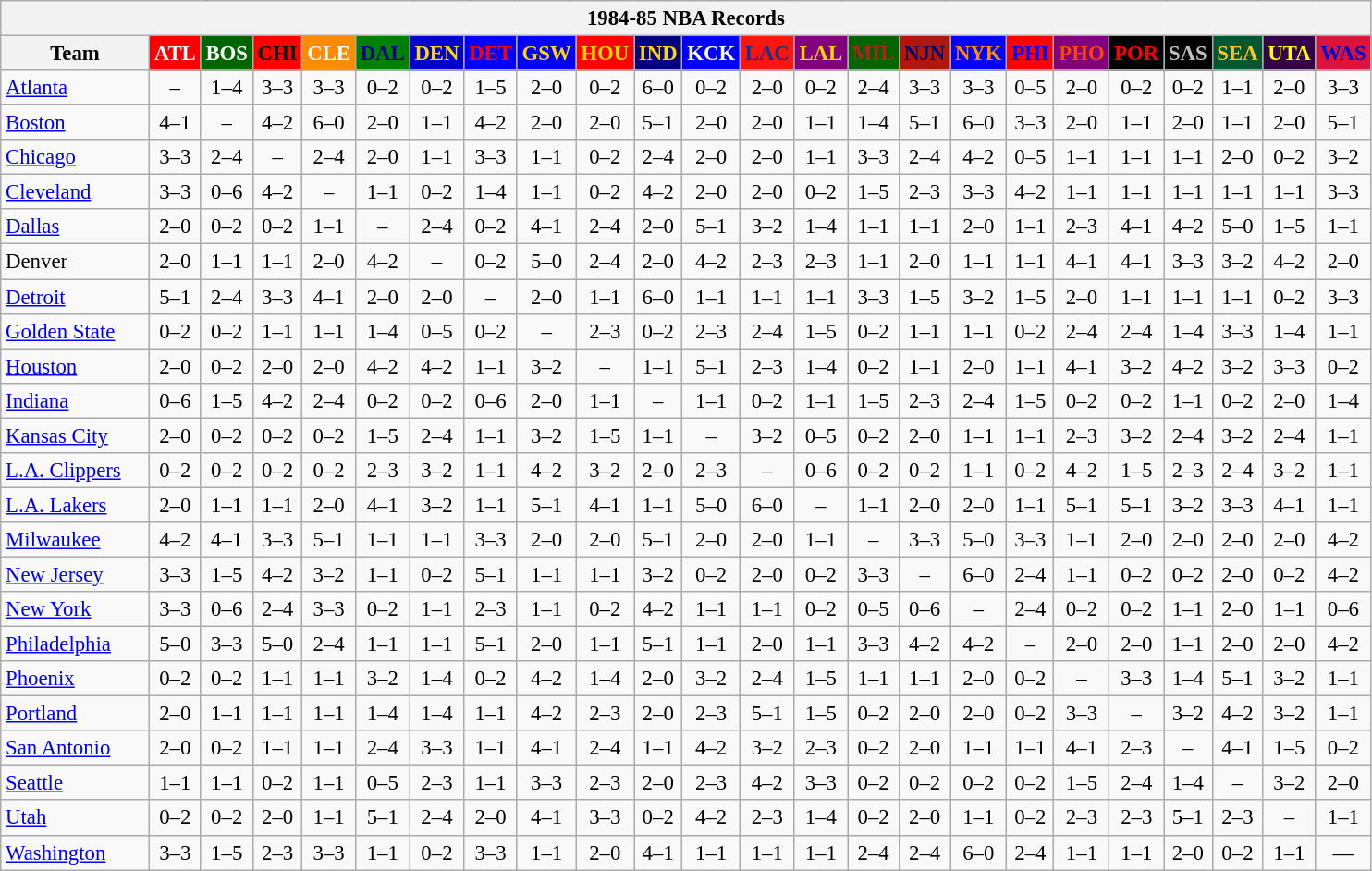<table class="wikitable" style="font-size:95%; text-align:center;">
<tr>
<th colspan=24>1984-85 NBA Records</th>
</tr>
<tr>
<th width=100>Team</th>
<th style="background:#FF0000;color:#FFFFFF;width=35">ATL</th>
<th style="background:#006400;color:#FFFFFF;width=35">BOS</th>
<th style="background:#FF0000;color:#000000;width=35">CHI</th>
<th style="background:#FF8C00;color:#FFFFFF;width=35">CLE</th>
<th style="background:#008000;color:#00008B;width=35">DAL</th>
<th style="background:#0000CD;color:#FFD700;width=35">DEN</th>
<th style="background:#0000FF;color:#FF0000;width=35">DET</th>
<th style="background:#0000FF;color:#FFD700;width=35">GSW</th>
<th style="background:#FF0000;color:#FFD700;width=35">HOU</th>
<th style="background:#000080;color:#FFD700;width=35">IND</th>
<th style="background:#0000FF;color:#FFFFFF;width=35">KCK</th>
<th style="background:#F9160D;color:#1A2E8B;width=35">LAC</th>
<th style="background:#800080;color:#FFD700;width=35">LAL</th>
<th style="background:#006400;color:#B22222;width=35">MIL</th>
<th style="background:#B0170C;color:#00056D;width=35">NJN</th>
<th style="background:#0000FF;color:#FF8C00;width=35">NYK</th>
<th style="background:#FF0000;color:#0000FF;width=35">PHI</th>
<th style="background:#800080;color:#FF4500;width=35">PHO</th>
<th style="background:#000000;color:#FF0000;width=35">POR</th>
<th style="background:#000000;color:#C0C0C0;width=35">SAS</th>
<th style="background:#005831;color:#FFC322;width=35">SEA</th>
<th style="background:#36004A;color:#FFFF00;width=35">UTA</th>
<th style="background:#DC143C;color:#0000CD;width=35">WAS</th>
</tr>
<tr>
<td style="text-align:left;"><a href='#'>Atlanta</a></td>
<td>–</td>
<td>1–4</td>
<td>3–3</td>
<td>3–3</td>
<td>0–2</td>
<td>0–2</td>
<td>1–5</td>
<td>2–0</td>
<td>0–2</td>
<td>6–0</td>
<td>0–2</td>
<td>2–0</td>
<td>0–2</td>
<td>2–4</td>
<td>3–3</td>
<td>3–3</td>
<td>0–5</td>
<td>2–0</td>
<td>0–2</td>
<td>0–2</td>
<td>1–1</td>
<td>2–0</td>
<td>3–3</td>
</tr>
<tr>
<td style="text-align:left;"><a href='#'>Boston</a></td>
<td>4–1</td>
<td>–</td>
<td>4–2</td>
<td>6–0</td>
<td>2–0</td>
<td>1–1</td>
<td>4–2</td>
<td>2–0</td>
<td>2–0</td>
<td>5–1</td>
<td>2–0</td>
<td>2–0</td>
<td>1–1</td>
<td>1–4</td>
<td>5–1</td>
<td>6–0</td>
<td>3–3</td>
<td>2–0</td>
<td>1–1</td>
<td>2–0</td>
<td>1–1</td>
<td>2–0</td>
<td>5–1</td>
</tr>
<tr>
<td style="text-align:left;"><a href='#'>Chicago</a></td>
<td>3–3</td>
<td>2–4</td>
<td>–</td>
<td>2–4</td>
<td>2–0</td>
<td>1–1</td>
<td>3–3</td>
<td>1–1</td>
<td>0–2</td>
<td>2–4</td>
<td>2–0</td>
<td>2–0</td>
<td>1–1</td>
<td>3–3</td>
<td>2–4</td>
<td>4–2</td>
<td>0–5</td>
<td>1–1</td>
<td>1–1</td>
<td>1–1</td>
<td>2–0</td>
<td>0–2</td>
<td>3–2</td>
</tr>
<tr>
<td style="text-align:left;"><a href='#'>Cleveland</a></td>
<td>3–3</td>
<td>0–6</td>
<td>4–2</td>
<td>–</td>
<td>1–1</td>
<td>0–2</td>
<td>1–4</td>
<td>1–1</td>
<td>0–2</td>
<td>4–2</td>
<td>2–0</td>
<td>2–0</td>
<td>0–2</td>
<td>1–5</td>
<td>2–3</td>
<td>3–3</td>
<td>4–2</td>
<td>1–1</td>
<td>1–1</td>
<td>1–1</td>
<td>1–1</td>
<td>1–1</td>
<td>3–3</td>
</tr>
<tr>
<td style="text-align:left;"><a href='#'>Dallas</a></td>
<td>2–0</td>
<td>0–2</td>
<td>0–2</td>
<td>1–1</td>
<td>–</td>
<td>2–4</td>
<td>0–2</td>
<td>4–1</td>
<td>2–4</td>
<td>2–0</td>
<td>5–1</td>
<td>3–2</td>
<td>1–4</td>
<td>1–1</td>
<td>1–1</td>
<td>2–0</td>
<td>1–1</td>
<td>2–3</td>
<td>4–1</td>
<td>4–2</td>
<td>5–0</td>
<td>1–5</td>
<td>1–1</td>
</tr>
<tr>
<td style="text-align:left;">Denver</td>
<td>2–0</td>
<td>1–1</td>
<td>1–1</td>
<td>2–0</td>
<td>4–2</td>
<td>–</td>
<td>0–2</td>
<td>5–0</td>
<td>2–4</td>
<td>2–0</td>
<td>4–2</td>
<td>2–3</td>
<td>2–3</td>
<td>1–1</td>
<td>2–0</td>
<td>1–1</td>
<td>1–1</td>
<td>4–1</td>
<td>4–1</td>
<td>3–3</td>
<td>3–2</td>
<td>4–2</td>
<td>2–0</td>
</tr>
<tr>
<td style="text-align:left;"><a href='#'>Detroit</a></td>
<td>5–1</td>
<td>2–4</td>
<td>3–3</td>
<td>4–1</td>
<td>2–0</td>
<td>2–0</td>
<td>–</td>
<td>2–0</td>
<td>1–1</td>
<td>6–0</td>
<td>1–1</td>
<td>1–1</td>
<td>1–1</td>
<td>3–3</td>
<td>1–5</td>
<td>3–2</td>
<td>1–5</td>
<td>2–0</td>
<td>1–1</td>
<td>1–1</td>
<td>1–1</td>
<td>0–2</td>
<td>3–3</td>
</tr>
<tr>
<td style="text-align:left;"><a href='#'>Golden State</a></td>
<td>0–2</td>
<td>0–2</td>
<td>1–1</td>
<td>1–1</td>
<td>1–4</td>
<td>0–5</td>
<td>0–2</td>
<td>–</td>
<td>2–3</td>
<td>0–2</td>
<td>2–3</td>
<td>2–4</td>
<td>1–5</td>
<td>0–2</td>
<td>1–1</td>
<td>1–1</td>
<td>0–2</td>
<td>2–4</td>
<td>2–4</td>
<td>1–4</td>
<td>3–3</td>
<td>1–4</td>
<td>1–1</td>
</tr>
<tr>
<td style="text-align:left;"><a href='#'>Houston</a></td>
<td>2–0</td>
<td>0–2</td>
<td>2–0</td>
<td>2–0</td>
<td>4–2</td>
<td>4–2</td>
<td>1–1</td>
<td>3–2</td>
<td>–</td>
<td>1–1</td>
<td>5–1</td>
<td>2–3</td>
<td>1–4</td>
<td>0–2</td>
<td>1–1</td>
<td>2–0</td>
<td>1–1</td>
<td>4–1</td>
<td>3–2</td>
<td>4–2</td>
<td>3–2</td>
<td>3–3</td>
<td>0–2</td>
</tr>
<tr>
<td style="text-align:left;"><a href='#'>Indiana</a></td>
<td>0–6</td>
<td>1–5</td>
<td>4–2</td>
<td>2–4</td>
<td>0–2</td>
<td>0–2</td>
<td>0–6</td>
<td>2–0</td>
<td>1–1</td>
<td>–</td>
<td>1–1</td>
<td>0–2</td>
<td>1–1</td>
<td>1–5</td>
<td>2–3</td>
<td>2–4</td>
<td>1–5</td>
<td>0–2</td>
<td>0–2</td>
<td>1–1</td>
<td>0–2</td>
<td>2–0</td>
<td>1–4</td>
</tr>
<tr>
<td style="text-align:left;"><a href='#'>Kansas City</a></td>
<td>2–0</td>
<td>0–2</td>
<td>0–2</td>
<td>0–2</td>
<td>1–5</td>
<td>2–4</td>
<td>1–1</td>
<td>3–2</td>
<td>1–5</td>
<td>1–1</td>
<td>–</td>
<td>3–2</td>
<td>0–5</td>
<td>0–2</td>
<td>2–0</td>
<td>1–1</td>
<td>1–1</td>
<td>2–3</td>
<td>3–2</td>
<td>2–4</td>
<td>3–2</td>
<td>2–4</td>
<td>1–1</td>
</tr>
<tr>
<td style="text-align:left;"><a href='#'>L.A. Clippers</a></td>
<td>0–2</td>
<td>0–2</td>
<td>0–2</td>
<td>0–2</td>
<td>2–3</td>
<td>3–2</td>
<td>1–1</td>
<td>4–2</td>
<td>3–2</td>
<td>2–0</td>
<td>2–3</td>
<td>–</td>
<td>0–6</td>
<td>0–2</td>
<td>0–2</td>
<td>1–1</td>
<td>0–2</td>
<td>4–2</td>
<td>1–5</td>
<td>2–3</td>
<td>2–4</td>
<td>3–2</td>
<td>1–1</td>
</tr>
<tr>
<td style="text-align:left;"><a href='#'>L.A. Lakers</a></td>
<td>2–0</td>
<td>1–1</td>
<td>1–1</td>
<td>2–0</td>
<td>4–1</td>
<td>3–2</td>
<td>1–1</td>
<td>5–1</td>
<td>4–1</td>
<td>1–1</td>
<td>5–0</td>
<td>6–0</td>
<td>–</td>
<td>1–1</td>
<td>2–0</td>
<td>2–0</td>
<td>1–1</td>
<td>5–1</td>
<td>5–1</td>
<td>3–2</td>
<td>3–3</td>
<td>4–1</td>
<td>1–1</td>
</tr>
<tr>
<td style="text-align:left;"><a href='#'>Milwaukee</a></td>
<td>4–2</td>
<td>4–1</td>
<td>3–3</td>
<td>5–1</td>
<td>1–1</td>
<td>1–1</td>
<td>3–3</td>
<td>2–0</td>
<td>2–0</td>
<td>5–1</td>
<td>2–0</td>
<td>2–0</td>
<td>1–1</td>
<td>–</td>
<td>3–3</td>
<td>5–0</td>
<td>3–3</td>
<td>1–1</td>
<td>2–0</td>
<td>2–0</td>
<td>2–0</td>
<td>2–0</td>
<td>4–2</td>
</tr>
<tr>
<td style="text-align:left;"><a href='#'>New Jersey</a></td>
<td>3–3</td>
<td>1–5</td>
<td>4–2</td>
<td>3–2</td>
<td>1–1</td>
<td>0–2</td>
<td>5–1</td>
<td>1–1</td>
<td>1–1</td>
<td>3–2</td>
<td>0–2</td>
<td>2–0</td>
<td>0–2</td>
<td>3–3</td>
<td>–</td>
<td>6–0</td>
<td>2–4</td>
<td>1–1</td>
<td>0–2</td>
<td>0–2</td>
<td>2–0</td>
<td>0–2</td>
<td>4–2</td>
</tr>
<tr>
<td style="text-align:left;"><a href='#'>New York</a></td>
<td>3–3</td>
<td>0–6</td>
<td>2–4</td>
<td>3–3</td>
<td>0–2</td>
<td>1–1</td>
<td>2–3</td>
<td>1–1</td>
<td>0–2</td>
<td>4–2</td>
<td>1–1</td>
<td>1–1</td>
<td>0–2</td>
<td>0–5</td>
<td>0–6</td>
<td>–</td>
<td>2–4</td>
<td>0–2</td>
<td>0–2</td>
<td>1–1</td>
<td>2–0</td>
<td>1–1</td>
<td>0–6</td>
</tr>
<tr>
<td style="text-align:left;"><a href='#'>Philadelphia</a></td>
<td>5–0</td>
<td>3–3</td>
<td>5–0</td>
<td>2–4</td>
<td>1–1</td>
<td>1–1</td>
<td>5–1</td>
<td>2–0</td>
<td>1–1</td>
<td>5–1</td>
<td>1–1</td>
<td>2–0</td>
<td>1–1</td>
<td>3–3</td>
<td>4–2</td>
<td>4–2</td>
<td>–</td>
<td>2–0</td>
<td>2–0</td>
<td>1–1</td>
<td>2–0</td>
<td>2–0</td>
<td>4–2</td>
</tr>
<tr>
<td style="text-align:left;"><a href='#'>Phoenix</a></td>
<td>0–2</td>
<td>0–2</td>
<td>1–1</td>
<td>1–1</td>
<td>3–2</td>
<td>1–4</td>
<td>0–2</td>
<td>4–2</td>
<td>1–4</td>
<td>2–0</td>
<td>3–2</td>
<td>2–4</td>
<td>1–5</td>
<td>1–1</td>
<td>1–1</td>
<td>2–0</td>
<td>0–2</td>
<td>–</td>
<td>3–3</td>
<td>1–4</td>
<td>5–1</td>
<td>3–2</td>
<td>1–1</td>
</tr>
<tr>
<td style="text-align:left;"><a href='#'>Portland</a></td>
<td>2–0</td>
<td>1–1</td>
<td>1–1</td>
<td>1–1</td>
<td>1–4</td>
<td>1–4</td>
<td>1–1</td>
<td>4–2</td>
<td>2–3</td>
<td>2–0</td>
<td>2–3</td>
<td>5–1</td>
<td>1–5</td>
<td>0–2</td>
<td>2–0</td>
<td>2–0</td>
<td>0–2</td>
<td>3–3</td>
<td>–</td>
<td>3–2</td>
<td>4–2</td>
<td>3–2</td>
<td>1–1</td>
</tr>
<tr>
<td style="text-align:left;"><a href='#'>San Antonio</a></td>
<td>2–0</td>
<td>0–2</td>
<td>1–1</td>
<td>1–1</td>
<td>2–4</td>
<td>3–3</td>
<td>1–1</td>
<td>4–1</td>
<td>2–4</td>
<td>1–1</td>
<td>4–2</td>
<td>3–2</td>
<td>2–3</td>
<td>0–2</td>
<td>2–0</td>
<td>1–1</td>
<td>1–1</td>
<td>4–1</td>
<td>2–3</td>
<td>–</td>
<td>4–1</td>
<td>1–5</td>
<td>0–2</td>
</tr>
<tr>
<td style="text-align:left;"><a href='#'>Seattle</a></td>
<td>1–1</td>
<td>1–1</td>
<td>0–2</td>
<td>1–1</td>
<td>0–5</td>
<td>2–3</td>
<td>1–1</td>
<td>3–3</td>
<td>2–3</td>
<td>2–0</td>
<td>2–3</td>
<td>4–2</td>
<td>3–3</td>
<td>0–2</td>
<td>0–2</td>
<td>0–2</td>
<td>0–2</td>
<td>1–5</td>
<td>2–4</td>
<td>1–4</td>
<td>–</td>
<td>3–2</td>
<td>2–0</td>
</tr>
<tr>
<td style="text-align:left;"><a href='#'>Utah</a></td>
<td>0–2</td>
<td>0–2</td>
<td>2–0</td>
<td>1–1</td>
<td>5–1</td>
<td>2–4</td>
<td>2–0</td>
<td>4–1</td>
<td>3–3</td>
<td>0–2</td>
<td>4–2</td>
<td>2–3</td>
<td>1–4</td>
<td>0–2</td>
<td>2–0</td>
<td>1–1</td>
<td>0–2</td>
<td>2–3</td>
<td>2–3</td>
<td>5–1</td>
<td>2–3</td>
<td>–</td>
<td>1–1</td>
</tr>
<tr>
<td style="text-align:left;"><a href='#'>Washington</a></td>
<td>3–3</td>
<td>1–5</td>
<td>2–3</td>
<td>3–3</td>
<td>1–1</td>
<td>0–2</td>
<td>3–3</td>
<td>1–1</td>
<td>2–0</td>
<td>4–1</td>
<td>1–1</td>
<td>1–1</td>
<td>1–1</td>
<td>2–4</td>
<td>2–4</td>
<td>6–0</td>
<td>2–4</td>
<td>1–1</td>
<td>1–1</td>
<td>2–0</td>
<td>0–2</td>
<td>1–1</td>
<td>—</td>
</tr>
</table>
